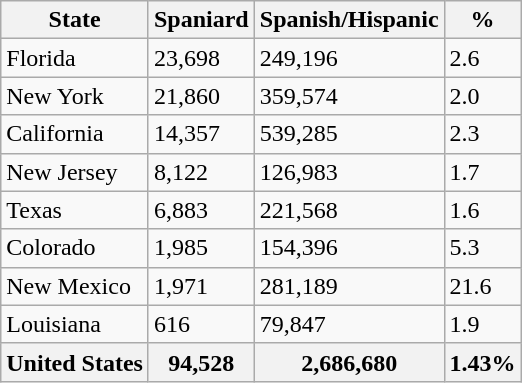<table class="unsortable wikitable">
<tr>
<th>State</th>
<th>Spaniard</th>
<th>Spanish/Hispanic</th>
<th>%</th>
</tr>
<tr>
<td>Florida</td>
<td>23,698</td>
<td>249,196</td>
<td>2.6</td>
</tr>
<tr>
<td>New York</td>
<td>21,860</td>
<td>359,574</td>
<td>2.0</td>
</tr>
<tr>
<td>California</td>
<td>14,357</td>
<td>539,285</td>
<td>2.3</td>
</tr>
<tr>
<td>New Jersey</td>
<td>8,122</td>
<td>126,983</td>
<td>1.7</td>
</tr>
<tr>
<td>Texas</td>
<td>6,883</td>
<td>221,568</td>
<td>1.6</td>
</tr>
<tr>
<td>Colorado</td>
<td>1,985</td>
<td>154,396</td>
<td>5.3</td>
</tr>
<tr>
<td>New Mexico</td>
<td>1,971</td>
<td>281,189</td>
<td>21.6</td>
</tr>
<tr>
<td>Louisiana</td>
<td>616</td>
<td>79,847</td>
<td>1.9</td>
</tr>
<tr>
<th>United States</th>
<th>94,528</th>
<th>2,686,680</th>
<th>1.43%</th>
</tr>
</table>
